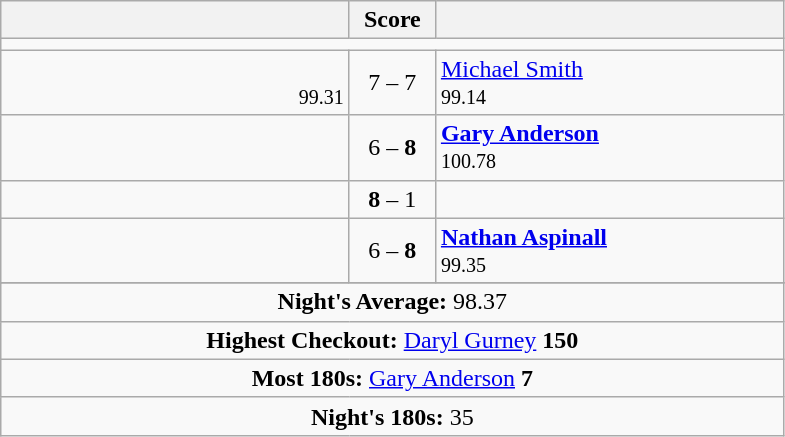<table class=wikitable style="text-align:center">
<tr>
<th width=225></th>
<th width=50>Score</th>
<th width=225></th>
</tr>
<tr align=centre>
<td colspan="3"></td>
</tr>
<tr align=left>
<td align=right> <br> <small><span>99.31</span></small></td>
<td align=center>7 – 7</td>
<td> <a href='#'>Michael Smith</a> <br> <small><span>99.14</span></small></td>
</tr>
<tr align=left>
<td align=right></td>
<td align=center>6 – <strong>8</strong></td>
<td> <strong><a href='#'>Gary Anderson</a></strong> <br> <small><span>100.78</span></small></td>
</tr>
<tr align=left>
<td align=right></td>
<td align=center><strong>8</strong> – 1</td>
<td></td>
</tr>
<tr align=left>
<td align=right></td>
<td align=center>6 – <strong>8</strong></td>
<td> <strong><a href='#'>Nathan Aspinall</a></strong> <br> <small><span>99.35</span></small></td>
</tr>
<tr align=center>
</tr>
<tr align=center>
<td colspan="3"><strong>Night's Average:</strong> 98.37</td>
</tr>
<tr align=center>
<td colspan="3"><strong>Highest Checkout:</strong>  <a href='#'>Daryl Gurney</a> <strong>150</strong></td>
</tr>
<tr align=center>
<td colspan="3"><strong>Most 180s:</strong>  <a href='#'>Gary Anderson</a> <strong>7</strong></td>
</tr>
<tr align=center>
<td colspan="3"><strong>Night's 180s:</strong> 35</td>
</tr>
</table>
